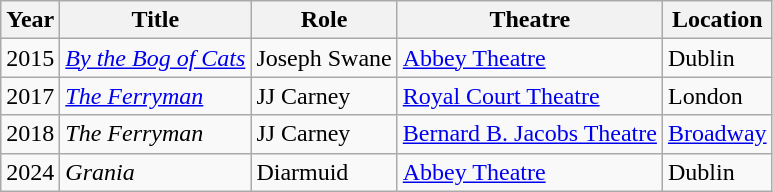<table class="wikitable sortable">
<tr>
<th>Year</th>
<th>Title</th>
<th>Role</th>
<th>Theatre</th>
<th>Location</th>
</tr>
<tr>
<td>2015</td>
<td><em><a href='#'>By the Bog of Cats</a></em></td>
<td>Joseph Swane</td>
<td><a href='#'>Abbey Theatre</a></td>
<td>Dublin</td>
</tr>
<tr>
<td>2017</td>
<td><a href='#'><em>The Ferryman</em></a></td>
<td>JJ Carney</td>
<td><a href='#'>Royal Court Theatre</a></td>
<td>London</td>
</tr>
<tr>
<td>2018</td>
<td><em>The Ferryman</em></td>
<td>JJ Carney</td>
<td><a href='#'>Bernard B. Jacobs Theatre</a></td>
<td><a href='#'>Broadway</a></td>
</tr>
<tr>
<td>2024</td>
<td><em>Grania</em></td>
<td>Diarmuid</td>
<td><a href='#'>Abbey Theatre</a></td>
<td>Dublin</td>
</tr>
</table>
